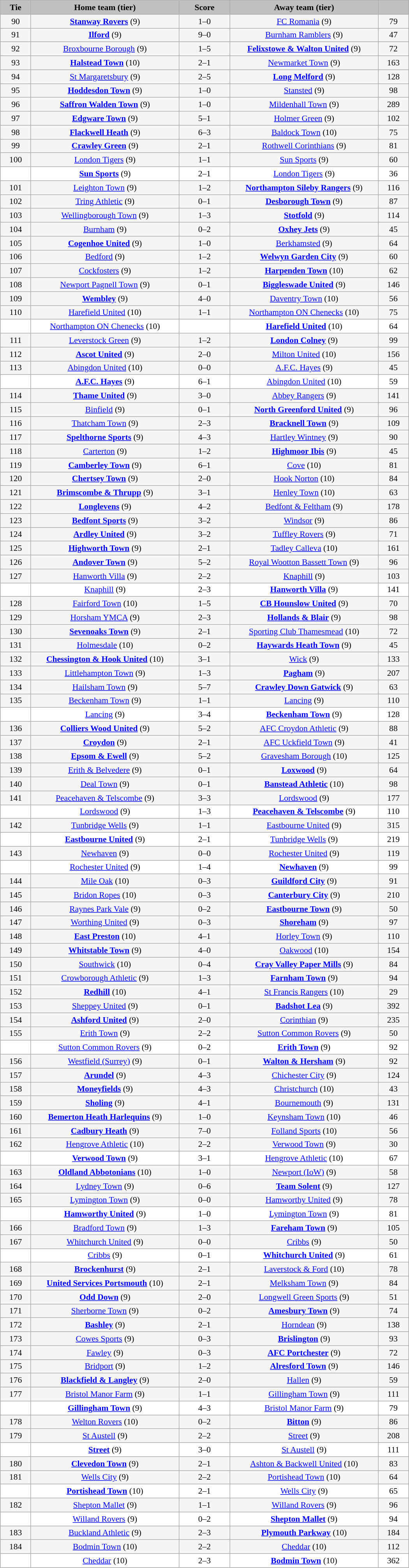<table class="wikitable" style="width: 700px; background:WhiteSmoke; text-align:center; font-size:90%">
<tr>
<td scope="col" style="width:  7.50%; background:silver;"><strong>Tie</strong></td>
<td scope="col" style="width: 36.25%; background:silver;"><strong>Home team (tier)</strong></td>
<td scope="col" style="width: 12.50%; background:silver;"><strong>Score</strong></td>
<td scope="col" style="width: 36.25%; background:silver;"><strong>Away team (tier)</strong></td>
<td scope="col" style="width:  7.50%; background:silver;"><strong></strong></td>
</tr>
<tr>
<td>90</td>
<td><strong><a href='#'>Stanway Rovers</a></strong> (9)</td>
<td>1–0</td>
<td><a href='#'>FC Romania</a> (9)</td>
<td>79</td>
</tr>
<tr>
<td>91</td>
<td><strong><a href='#'>Ilford</a></strong> (9)</td>
<td>9–0</td>
<td><a href='#'>Burnham Ramblers</a> (9)</td>
<td>47</td>
</tr>
<tr>
<td>92</td>
<td><a href='#'>Broxbourne Borough</a> (9)</td>
<td>1–5</td>
<td><strong><a href='#'>Felixstowe & Walton United</a></strong> (9)</td>
<td>72</td>
</tr>
<tr>
<td>93</td>
<td><strong><a href='#'>Halstead Town</a></strong> (10)</td>
<td>2–1</td>
<td><a href='#'>Newmarket Town</a> (9)</td>
<td>163</td>
</tr>
<tr>
<td>94</td>
<td><a href='#'>St Margaretsbury</a> (9)</td>
<td>2–5</td>
<td><strong><a href='#'>Long Melford</a></strong> (9)</td>
<td>128</td>
</tr>
<tr>
<td>95</td>
<td><strong><a href='#'>Hoddesdon Town</a></strong> (9)</td>
<td>1–0</td>
<td><a href='#'>Stansted</a> (9)</td>
<td>98</td>
</tr>
<tr>
<td>96</td>
<td><strong><a href='#'>Saffron Walden Town</a></strong> (9)</td>
<td>1–0</td>
<td><a href='#'>Mildenhall Town</a> (9)</td>
<td>289</td>
</tr>
<tr>
<td>97</td>
<td><strong><a href='#'>Edgware Town</a></strong> (9)</td>
<td>5–1</td>
<td><a href='#'>Holmer Green</a> (9)</td>
<td>102</td>
</tr>
<tr>
<td>98</td>
<td><strong><a href='#'>Flackwell Heath</a></strong> (9)</td>
<td>6–3</td>
<td><a href='#'>Baldock Town</a> (10)</td>
<td>75</td>
</tr>
<tr>
<td>99</td>
<td><strong><a href='#'>Crawley Green</a></strong> (9)</td>
<td>2–1</td>
<td><a href='#'>Rothwell Corinthians</a> (9)</td>
<td>81</td>
</tr>
<tr>
<td>100</td>
<td><a href='#'>London Tigers</a> (9)</td>
<td>1–1</td>
<td><a href='#'>Sun Sports</a> (9)</td>
<td>60</td>
</tr>
<tr style="background:white;">
<td><em></em></td>
<td><strong><a href='#'>Sun Sports</a></strong> (9)</td>
<td>2–1</td>
<td><a href='#'>London Tigers</a> (9)</td>
<td>36</td>
</tr>
<tr>
<td>101</td>
<td><a href='#'>Leighton Town</a> (9)</td>
<td>1–2</td>
<td><strong><a href='#'>Northampton Sileby Rangers</a></strong> (9)</td>
<td>116</td>
</tr>
<tr>
<td>102</td>
<td><a href='#'>Tring Athletic</a> (9)</td>
<td>0–1</td>
<td><strong><a href='#'>Desborough Town</a></strong> (9)</td>
<td>87</td>
</tr>
<tr>
<td>103</td>
<td><a href='#'>Wellingborough Town</a> (9)</td>
<td>1–3</td>
<td><strong><a href='#'>Stotfold</a></strong> (9)</td>
<td>114</td>
</tr>
<tr>
<td>104</td>
<td><a href='#'>Burnham</a> (9)</td>
<td>0–2</td>
<td><strong><a href='#'>Oxhey Jets</a></strong> (9)</td>
<td>45</td>
</tr>
<tr>
<td>105</td>
<td><strong><a href='#'>Cogenhoe United</a></strong> (9)</td>
<td>1–0</td>
<td><a href='#'>Berkhamsted</a> (9)</td>
<td>64</td>
</tr>
<tr>
<td>106</td>
<td><a href='#'>Bedford</a> (9)</td>
<td>1–2</td>
<td><strong><a href='#'>Welwyn Garden City</a></strong> (9)</td>
<td>60</td>
</tr>
<tr>
<td>107</td>
<td><a href='#'>Cockfosters</a> (9)</td>
<td>1–2</td>
<td><strong><a href='#'>Harpenden Town</a></strong> (10)</td>
<td>62</td>
</tr>
<tr>
<td>108</td>
<td><a href='#'>Newport Pagnell Town</a> (9)</td>
<td>0–1</td>
<td><strong><a href='#'>Biggleswade United</a></strong> (9)</td>
<td>146</td>
</tr>
<tr>
<td>109</td>
<td><strong><a href='#'>Wembley</a></strong> (9)</td>
<td>4–0</td>
<td><a href='#'>Daventry Town</a> (10)</td>
<td>56</td>
</tr>
<tr>
<td>110</td>
<td><a href='#'>Harefield United</a> (10)</td>
<td>1–1</td>
<td><a href='#'>Northampton ON Chenecks</a> (10)</td>
<td>75</td>
</tr>
<tr style="background:white;">
<td><em></em></td>
<td><a href='#'>Northampton ON Chenecks</a> (10)</td>
<td></td>
<td><strong><a href='#'>Harefield United</a></strong> (10)</td>
<td>64</td>
</tr>
<tr>
<td>111</td>
<td><a href='#'>Leverstock Green</a> (9)</td>
<td>1–2</td>
<td><strong><a href='#'>London Colney</a></strong> (9)</td>
<td>99</td>
</tr>
<tr>
<td>112</td>
<td><strong><a href='#'>Ascot United</a></strong> (9)</td>
<td>2–0</td>
<td><a href='#'>Milton United</a> (10)</td>
<td>156</td>
</tr>
<tr>
<td>113</td>
<td><a href='#'>Abingdon United</a> (10)</td>
<td>0–0</td>
<td><a href='#'>A.F.C. Hayes</a> (9)</td>
<td>45</td>
</tr>
<tr style="background:white;">
<td><em></em></td>
<td><strong><a href='#'>A.F.C. Hayes</a></strong> (9)</td>
<td>6–1</td>
<td><a href='#'>Abingdon United</a> (10)</td>
<td>59</td>
</tr>
<tr>
<td>114</td>
<td><strong><a href='#'>Thame United</a></strong> (9)</td>
<td>3–0</td>
<td><a href='#'>Abbey Rangers</a> (9)</td>
<td>141</td>
</tr>
<tr>
<td>115</td>
<td><a href='#'>Binfield</a> (9)</td>
<td>0–1</td>
<td><strong><a href='#'>North Greenford United</a></strong> (9)</td>
<td>96</td>
</tr>
<tr>
<td>116</td>
<td><a href='#'>Thatcham Town</a> (9)</td>
<td>2–3</td>
<td><strong><a href='#'>Bracknell Town</a></strong> (9)</td>
<td>109</td>
</tr>
<tr>
<td>117</td>
<td><strong><a href='#'>Spelthorne Sports</a></strong> (9)</td>
<td>4–3</td>
<td><a href='#'>Hartley Wintney</a> (9)</td>
<td>90</td>
</tr>
<tr>
<td>118</td>
<td><a href='#'>Carterton</a> (9)</td>
<td>1–2</td>
<td><strong><a href='#'>Highmoor Ibis</a></strong> (9)</td>
<td>45</td>
</tr>
<tr>
<td>119</td>
<td><strong><a href='#'>Camberley Town</a></strong> (9)</td>
<td>6–1</td>
<td><a href='#'>Cove</a> (10)</td>
<td>81</td>
</tr>
<tr>
<td>120</td>
<td><strong><a href='#'>Chertsey Town</a></strong> (9)</td>
<td>2–0</td>
<td><a href='#'>Hook Norton</a> (10)</td>
<td>84</td>
</tr>
<tr>
<td>121</td>
<td><strong><a href='#'>Brimscombe & Thrupp</a></strong> (9)</td>
<td>3–1</td>
<td><a href='#'>Henley Town</a> (10)</td>
<td>63</td>
</tr>
<tr>
<td>122</td>
<td><strong><a href='#'>Longlevens</a></strong> (9)</td>
<td>4–2</td>
<td><a href='#'>Bedfont & Feltham</a> (9)</td>
<td>178</td>
</tr>
<tr>
<td>123</td>
<td><strong><a href='#'>Bedfont Sports</a></strong> (9)</td>
<td>3–2</td>
<td><a href='#'>Windsor</a> (9)</td>
<td>86</td>
</tr>
<tr>
<td>124</td>
<td><strong><a href='#'>Ardley United</a></strong> (9)</td>
<td>3–2</td>
<td><a href='#'>Tuffley Rovers</a> (9)</td>
<td>71</td>
</tr>
<tr>
<td>125</td>
<td><strong><a href='#'>Highworth Town</a></strong> (9)</td>
<td>2–1</td>
<td><a href='#'>Tadley Calleva</a> (10)</td>
<td>161</td>
</tr>
<tr>
<td>126</td>
<td><strong><a href='#'>Andover Town</a></strong> (9)</td>
<td>5–2</td>
<td><a href='#'>Royal Wootton Bassett Town</a> (9)</td>
<td>96</td>
</tr>
<tr>
<td>127</td>
<td><a href='#'>Hanworth Villa</a> (9)</td>
<td>2–2</td>
<td><a href='#'>Knaphill</a> (9)</td>
<td>103</td>
</tr>
<tr style="background:white;">
<td><em></em></td>
<td><a href='#'>Knaphill</a> (9)</td>
<td>2–3</td>
<td><strong><a href='#'>Hanworth Villa</a></strong> (9)</td>
<td>141</td>
</tr>
<tr>
<td>128</td>
<td><a href='#'>Fairford Town</a> (10)</td>
<td>1–5</td>
<td><strong><a href='#'>CB Hounslow United</a></strong> (9)</td>
<td>70</td>
</tr>
<tr>
<td>129</td>
<td><a href='#'>Horsham YMCA</a> (9)</td>
<td>2–3</td>
<td><strong><a href='#'>Hollands & Blair</a></strong> (9)</td>
<td>98</td>
</tr>
<tr>
<td>130</td>
<td><strong><a href='#'>Sevenoaks Town</a></strong> (9)</td>
<td>2–1</td>
<td><a href='#'>Sporting Club Thamesmead</a> (10)</td>
<td>72</td>
</tr>
<tr>
<td>131</td>
<td><a href='#'>Holmesdale</a> (10)</td>
<td>0–2</td>
<td><strong><a href='#'>Haywards Heath Town</a></strong> (9)</td>
<td>45</td>
</tr>
<tr>
<td>132</td>
<td><strong><a href='#'>Chessington & Hook United</a></strong> (10)</td>
<td>3–1</td>
<td><a href='#'>Wick</a> (9)</td>
<td>133</td>
</tr>
<tr>
<td>133</td>
<td><a href='#'>Littlehampton Town</a> (9)</td>
<td>1–3</td>
<td><strong><a href='#'>Pagham</a></strong> (9)</td>
<td>207</td>
</tr>
<tr>
<td>134</td>
<td><a href='#'>Hailsham Town</a> (9)</td>
<td>5–7</td>
<td><strong><a href='#'>Crawley Down Gatwick</a></strong> (9)</td>
<td>63</td>
</tr>
<tr>
<td>135</td>
<td><a href='#'>Beckenham Town</a> (9)</td>
<td>1–1</td>
<td><a href='#'>Lancing</a> (9)</td>
<td>110</td>
</tr>
<tr style="background:white;">
<td><em></em></td>
<td><a href='#'>Lancing</a> (9)</td>
<td>3–4</td>
<td><strong><a href='#'>Beckenham Town</a></strong> (9)</td>
<td>128</td>
</tr>
<tr>
<td>136</td>
<td><strong><a href='#'>Colliers Wood United</a></strong> (9)</td>
<td>5–2</td>
<td><a href='#'>AFC Croydon Athletic</a> (9)</td>
<td>88</td>
</tr>
<tr>
<td>137</td>
<td><strong><a href='#'>Croydon</a></strong> (9)</td>
<td>2–1</td>
<td><a href='#'>AFC Uckfield Town</a> (9)</td>
<td>41</td>
</tr>
<tr>
<td>138</td>
<td><strong><a href='#'>Epsom & Ewell</a></strong> (9)</td>
<td>5–2</td>
<td><a href='#'>Gravesham Borough</a> (10)</td>
<td>125</td>
</tr>
<tr>
<td>139</td>
<td><a href='#'>Erith & Belvedere</a> (9)</td>
<td>0–1</td>
<td><strong><a href='#'>Loxwood</a></strong> (9)</td>
<td>64</td>
</tr>
<tr>
<td>140</td>
<td><a href='#'>Deal Town</a> (9)</td>
<td>0–1</td>
<td><strong><a href='#'>Banstead Athletic</a></strong> (10)</td>
<td>98</td>
</tr>
<tr>
<td>141</td>
<td><a href='#'>Peacehaven & Telscombe</a> (9)</td>
<td>3–3</td>
<td><a href='#'>Lordswood</a> (9)</td>
<td>177</td>
</tr>
<tr style="background:white;">
<td><em></em></td>
<td><a href='#'>Lordswood</a> (9)</td>
<td>1–3</td>
<td><strong><a href='#'>Peacehaven & Telscombe</a></strong> (9)</td>
<td>110</td>
</tr>
<tr>
<td>142</td>
<td><a href='#'>Tunbridge Wells</a> (9)</td>
<td>1–1</td>
<td><a href='#'>Eastbourne United</a> (9)</td>
<td>315</td>
</tr>
<tr style="background:white;">
<td><em></em></td>
<td><strong><a href='#'>Eastbourne United</a></strong> (9)</td>
<td>2–1</td>
<td><a href='#'>Tunbridge Wells</a> (9)</td>
<td>219</td>
</tr>
<tr>
<td>143</td>
<td><a href='#'>Newhaven</a> (9)</td>
<td>0–0</td>
<td><a href='#'>Rochester United</a> (9)</td>
<td>119</td>
</tr>
<tr style="background:white;">
<td><em></em></td>
<td><a href='#'>Rochester United</a> (9)</td>
<td>1–4 </td>
<td><strong><a href='#'>Newhaven</a></strong> (9)</td>
<td>99</td>
</tr>
<tr>
<td>144</td>
<td><a href='#'>Mile Oak</a> (10)</td>
<td>0–3</td>
<td><strong><a href='#'>Guildford City</a></strong> (9)</td>
<td>91</td>
</tr>
<tr>
<td>145</td>
<td><a href='#'>Bridon Ropes</a> (10)</td>
<td>0–3</td>
<td><strong><a href='#'>Canterbury City</a></strong> (9)</td>
<td>210</td>
</tr>
<tr>
<td>146</td>
<td><a href='#'>Raynes Park Vale</a> (9)</td>
<td>0–2</td>
<td><strong><a href='#'>Eastbourne Town</a></strong> (9)</td>
<td>50</td>
</tr>
<tr>
<td>147</td>
<td><a href='#'>Worthing United</a> (9)</td>
<td>0–3</td>
<td><strong><a href='#'>Shoreham</a></strong> (9)</td>
<td>97</td>
</tr>
<tr>
<td>148</td>
<td><strong><a href='#'>East Preston</a></strong> (10)</td>
<td>4–1</td>
<td><a href='#'>Horley Town</a> (9)</td>
<td>110</td>
</tr>
<tr>
<td>149</td>
<td><strong><a href='#'>Whitstable Town</a></strong> (9)</td>
<td>4–0</td>
<td><a href='#'>Oakwood</a> (10)</td>
<td>154</td>
</tr>
<tr>
<td>150</td>
<td><a href='#'>Southwick</a> (10)</td>
<td>0–4</td>
<td><strong><a href='#'>Cray Valley Paper Mills</a></strong> (9)</td>
<td>84</td>
</tr>
<tr>
<td>151</td>
<td><a href='#'>Crowborough Athletic</a> (9)</td>
<td>1–3</td>
<td><strong><a href='#'>Farnham Town</a></strong> (9)</td>
<td>94</td>
</tr>
<tr>
<td>152</td>
<td><strong><a href='#'>Redhill</a></strong> (10)</td>
<td>4–1</td>
<td><a href='#'>St Francis Rangers</a> (10)</td>
<td>29</td>
</tr>
<tr>
<td>153</td>
<td><a href='#'>Sheppey United</a> (9)</td>
<td>0–1</td>
<td><strong><a href='#'>Badshot Lea</a></strong> (9)</td>
<td>392</td>
</tr>
<tr>
<td>154</td>
<td><strong><a href='#'>Ashford United</a></strong> (9)</td>
<td>2–0</td>
<td><a href='#'>Corinthian</a> (9)</td>
<td>235</td>
</tr>
<tr>
<td>155</td>
<td><a href='#'>Erith Town</a> (9)</td>
<td>2–2</td>
<td><a href='#'>Sutton Common Rovers</a> (9)</td>
<td>50</td>
</tr>
<tr style="background:white;">
<td><em></em></td>
<td><a href='#'>Sutton Common Rovers</a> (9)</td>
<td>0–2</td>
<td><strong><a href='#'>Erith Town</a></strong> (9)</td>
<td>92</td>
</tr>
<tr>
<td>156</td>
<td><a href='#'>Westfield (Surrey)</a> (9)</td>
<td>0–1</td>
<td><strong><a href='#'>Walton & Hersham</a></strong> (9)</td>
<td>92</td>
</tr>
<tr>
<td>157</td>
<td><strong><a href='#'>Arundel</a></strong> (9)</td>
<td>4–3</td>
<td><a href='#'>Chichester City</a> (9)</td>
<td>124</td>
</tr>
<tr>
<td>158</td>
<td><strong><a href='#'>Moneyfields</a></strong> (9)</td>
<td>4–3</td>
<td><a href='#'>Christchurch</a> (10)</td>
<td>43</td>
</tr>
<tr>
<td>159</td>
<td><strong><a href='#'>Sholing</a></strong> (9)</td>
<td>4–1</td>
<td><a href='#'>Bournemouth</a> (9)</td>
<td>131</td>
</tr>
<tr>
<td>160</td>
<td><strong><a href='#'>Bemerton Heath Harlequins</a></strong> (9)</td>
<td>1–0</td>
<td><a href='#'>Keynsham Town</a> (10)</td>
<td>46</td>
</tr>
<tr>
<td>161</td>
<td><strong><a href='#'>Cadbury Heath</a></strong> (9)</td>
<td>7–0</td>
<td><a href='#'>Folland Sports</a> (10)</td>
<td>56</td>
</tr>
<tr>
<td>162</td>
<td><a href='#'>Hengrove Athletic</a> (10)</td>
<td>2–2</td>
<td><a href='#'>Verwood Town</a> (9)</td>
<td>30</td>
</tr>
<tr style="background:white;">
<td><em></em></td>
<td><strong><a href='#'>Verwood Town</a></strong> (9)</td>
<td>3–1</td>
<td><a href='#'>Hengrove Athletic</a> (10)</td>
<td>67</td>
</tr>
<tr>
<td>163</td>
<td><strong><a href='#'>Oldland Abbotonians</a></strong> (10)</td>
<td>1–0</td>
<td><a href='#'>Newport (IoW)</a> (9)</td>
<td>58</td>
</tr>
<tr>
<td>164</td>
<td><a href='#'>Lydney Town</a> (9)</td>
<td>0–6</td>
<td><strong><a href='#'>Team Solent</a></strong> (9)</td>
<td>127</td>
</tr>
<tr>
<td>165</td>
<td><a href='#'>Lymington Town</a> (9)</td>
<td>0–0</td>
<td><a href='#'>Hamworthy United</a> (9)</td>
<td>78</td>
</tr>
<tr style="background:white;">
<td><em></em></td>
<td><strong><a href='#'>Hamworthy United</a></strong> (9)</td>
<td>1–0</td>
<td><a href='#'>Lymington Town</a> (9)</td>
<td>81</td>
</tr>
<tr>
<td>166</td>
<td><a href='#'>Bradford Town</a> (9)</td>
<td>1–3</td>
<td><strong><a href='#'>Fareham Town</a></strong> (9)</td>
<td>105</td>
</tr>
<tr>
<td>167</td>
<td><a href='#'>Whitchurch United</a> (9)</td>
<td>0–0</td>
<td><a href='#'>Cribbs</a> (9)</td>
<td>50</td>
</tr>
<tr style="background:white;">
<td><em></em></td>
<td><a href='#'>Cribbs</a> (9)</td>
<td>0–1</td>
<td><strong><a href='#'>Whitchurch United</a></strong> (9)</td>
<td>61</td>
</tr>
<tr>
<td>168</td>
<td><strong><a href='#'>Brockenhurst</a></strong> (9)</td>
<td>2–1</td>
<td><a href='#'>Laverstock & Ford</a> (10)</td>
<td>78</td>
</tr>
<tr>
<td>169</td>
<td><strong><a href='#'>United Services Portsmouth</a></strong> (10)</td>
<td>2–1</td>
<td><a href='#'>Melksham Town</a> (9)</td>
<td>84</td>
</tr>
<tr>
<td>170</td>
<td><strong><a href='#'>Odd Down</a></strong> (9)</td>
<td>2–0</td>
<td><a href='#'>Longwell Green Sports</a> (9)</td>
<td>51</td>
</tr>
<tr>
<td>171</td>
<td><a href='#'>Sherborne Town</a> (9)</td>
<td>0–2</td>
<td><strong><a href='#'>Amesbury Town</a></strong> (9)</td>
<td>74</td>
</tr>
<tr>
<td>172</td>
<td><strong><a href='#'>Bashley</a></strong> (9)</td>
<td>2–1</td>
<td><a href='#'>Horndean</a> (9)</td>
<td>138</td>
</tr>
<tr>
<td>173</td>
<td><a href='#'>Cowes Sports</a> (9)</td>
<td>0–3</td>
<td><strong><a href='#'>Brislington</a></strong> (9)</td>
<td>93</td>
</tr>
<tr>
<td>174</td>
<td><a href='#'>Fawley</a> (9)</td>
<td>0–3</td>
<td><strong><a href='#'>AFC Portchester</a></strong> (9)</td>
<td>72</td>
</tr>
<tr>
<td>175</td>
<td><a href='#'>Bridport</a> (9)</td>
<td>1–2</td>
<td><strong><a href='#'>Alresford Town</a></strong> (9)</td>
<td>146</td>
</tr>
<tr>
<td>176</td>
<td><strong><a href='#'>Blackfield & Langley</a></strong> (9)</td>
<td>2–0</td>
<td><a href='#'>Hallen</a> (9)</td>
<td>59</td>
</tr>
<tr>
<td>177</td>
<td><a href='#'>Bristol Manor Farm</a> (9)</td>
<td>1–1</td>
<td><a href='#'>Gillingham Town</a> (9)</td>
<td>111</td>
</tr>
<tr style="background:white;">
<td><em></em></td>
<td><strong><a href='#'>Gillingham Town</a></strong> (9)</td>
<td>4–3</td>
<td><a href='#'>Bristol Manor Farm</a> (9)</td>
<td>79</td>
</tr>
<tr>
<td>178</td>
<td><a href='#'>Welton Rovers</a> (10)</td>
<td>0–2</td>
<td><strong><a href='#'>Bitton</a></strong> (9)</td>
<td>86</td>
</tr>
<tr>
<td>179</td>
<td><a href='#'>St Austell</a> (9)</td>
<td>2–2</td>
<td><a href='#'>Street</a> (9)</td>
<td>208</td>
</tr>
<tr style="background:white;">
<td><em></em></td>
<td><strong><a href='#'>Street</a></strong> (9)</td>
<td>3–0</td>
<td><a href='#'>St Austell</a> (9)</td>
<td>111</td>
</tr>
<tr>
<td>180</td>
<td><strong><a href='#'>Clevedon Town</a></strong> (9)</td>
<td>2–1</td>
<td><a href='#'>Ashton & Backwell United</a> (10)</td>
<td>83</td>
</tr>
<tr>
<td>181</td>
<td><a href='#'>Wells City</a> (9)</td>
<td>2–2</td>
<td><a href='#'>Portishead Town</a> (10)</td>
<td>64</td>
</tr>
<tr style="background:white;">
<td><em></em></td>
<td><strong><a href='#'>Portishead Town</a></strong> (10)</td>
<td>2–1</td>
<td><a href='#'>Wells City</a> (9)</td>
<td>65</td>
</tr>
<tr>
<td>182</td>
<td><a href='#'>Shepton Mallet</a> (9)</td>
<td>1–1</td>
<td><a href='#'>Willand Rovers</a> (9)</td>
<td>96</td>
</tr>
<tr style="background:white;">
<td><em></em></td>
<td><a href='#'>Willand Rovers</a> (9)</td>
<td>0–2</td>
<td><strong><a href='#'>Shepton Mallet</a></strong> (9)</td>
<td>94</td>
</tr>
<tr>
<td>183</td>
<td><a href='#'>Buckland Athletic</a> (9)</td>
<td>2–3</td>
<td><strong><a href='#'>Plymouth Parkway</a></strong> (10)</td>
<td>184</td>
</tr>
<tr>
<td>184</td>
<td><a href='#'>Bodmin Town</a> (10)</td>
<td>2–2</td>
<td><a href='#'>Cheddar</a> (10)</td>
<td>112</td>
</tr>
<tr style="background:white;">
<td><em></em></td>
<td><a href='#'>Cheddar</a> (10)</td>
<td>2–3 </td>
<td><strong><a href='#'>Bodmin Town</a></strong> (10)</td>
<td>362</td>
</tr>
</table>
